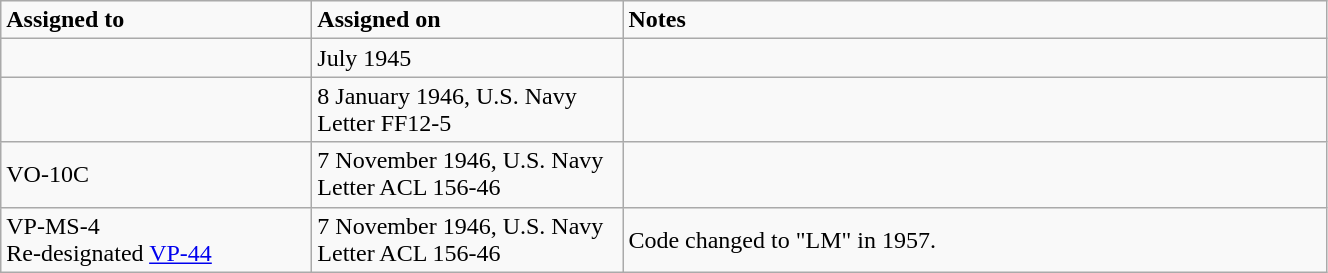<table class="wikitable" style="width: 70%;">
<tr>
<td style="width: 200px;"><strong>Assigned to</strong></td>
<td style="width: 200px;"><strong>Assigned on</strong></td>
<td><strong>Notes</strong></td>
</tr>
<tr>
<td></td>
<td>July 1945</td>
<td></td>
</tr>
<tr>
<td></td>
<td>8 January 1946, U.S. Navy Letter FF12-5</td>
<td></td>
</tr>
<tr>
<td>VO-10C</td>
<td>7 November 1946, U.S. Navy Letter ACL 156-46</td>
<td></td>
</tr>
<tr>
<td>VP-MS-4<br>Re-designated <a href='#'>VP-44</a></td>
<td>7 November 1946, U.S. Navy Letter ACL 156-46</td>
<td>Code changed to "LM" in 1957.</td>
</tr>
</table>
